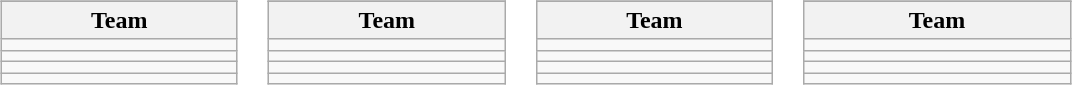<table>
<tr valign=top>
<td><br><table class="wikitable">
<tr>
</tr>
<tr>
<th width=150>Team</th>
</tr>
<tr>
<td></td>
</tr>
<tr>
<td></td>
</tr>
<tr>
<td></td>
</tr>
<tr>
<td></td>
</tr>
</table>
</td>
<td><br><table class="wikitable">
<tr>
</tr>
<tr>
<th width=150>Team</th>
</tr>
<tr>
<td></td>
</tr>
<tr>
<td></td>
</tr>
<tr>
<td></td>
</tr>
<tr>
<td></td>
</tr>
</table>
</td>
<td><br><table class="wikitable">
<tr>
</tr>
<tr>
<th width=150>Team</th>
</tr>
<tr>
<td></td>
</tr>
<tr>
<td></td>
</tr>
<tr>
<td></td>
</tr>
<tr>
<td></td>
</tr>
</table>
</td>
<td><br><table class="wikitable">
<tr>
</tr>
<tr>
<th width=170>Team</th>
</tr>
<tr>
<td></td>
</tr>
<tr>
<td></td>
</tr>
<tr>
<td></td>
</tr>
<tr>
<td></td>
</tr>
</table>
</td>
</tr>
</table>
